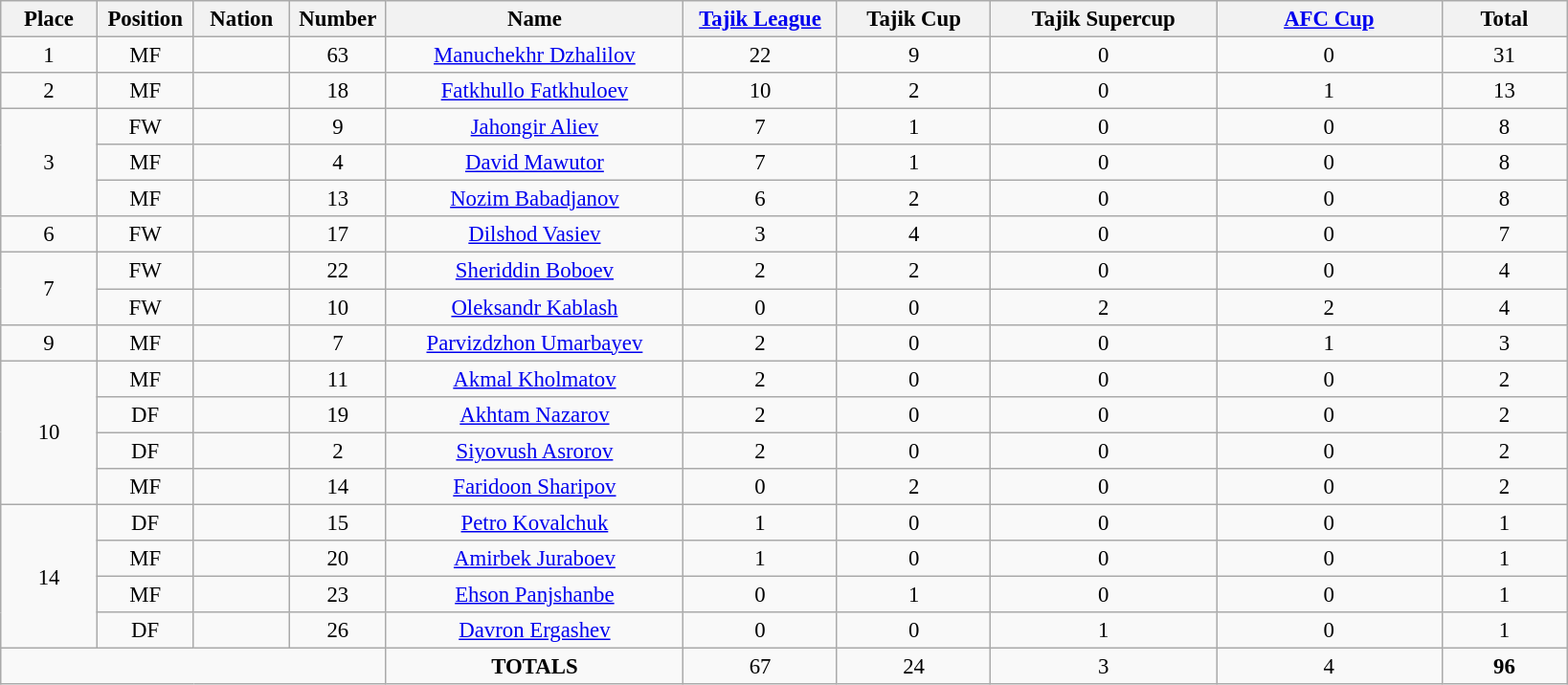<table class="wikitable" style="font-size: 95%; text-align: center;">
<tr>
<th width=60>Place</th>
<th width=60>Position</th>
<th width=60>Nation</th>
<th width=60>Number</th>
<th width=200>Name</th>
<th width=100><a href='#'>Tajik League</a></th>
<th width=100>Tajik Cup</th>
<th width=150>Tajik Supercup</th>
<th width=150><a href='#'>AFC Cup</a></th>
<th width=80>Total</th>
</tr>
<tr>
<td>1</td>
<td>MF</td>
<td></td>
<td>63</td>
<td><a href='#'>Manuchekhr Dzhalilov</a></td>
<td>22</td>
<td>9</td>
<td>0</td>
<td>0</td>
<td>31</td>
</tr>
<tr>
<td>2</td>
<td>MF</td>
<td></td>
<td>18</td>
<td><a href='#'>Fatkhullo Fatkhuloev</a></td>
<td>10</td>
<td>2</td>
<td>0</td>
<td>1</td>
<td>13</td>
</tr>
<tr>
<td rowspan="3">3</td>
<td>FW</td>
<td></td>
<td>9</td>
<td><a href='#'>Jahongir Aliev</a></td>
<td>7</td>
<td>1</td>
<td>0</td>
<td>0</td>
<td>8</td>
</tr>
<tr>
<td>MF</td>
<td></td>
<td>4</td>
<td><a href='#'>David Mawutor</a></td>
<td>7</td>
<td>1</td>
<td>0</td>
<td>0</td>
<td>8</td>
</tr>
<tr>
<td>MF</td>
<td></td>
<td>13</td>
<td><a href='#'>Nozim Babadjanov</a></td>
<td>6</td>
<td>2</td>
<td>0</td>
<td>0</td>
<td>8</td>
</tr>
<tr>
<td>6</td>
<td>FW</td>
<td></td>
<td>17</td>
<td><a href='#'>Dilshod Vasiev</a></td>
<td>3</td>
<td>4</td>
<td>0</td>
<td>0</td>
<td>7</td>
</tr>
<tr>
<td rowspan="2">7</td>
<td>FW</td>
<td></td>
<td>22</td>
<td><a href='#'>Sheriddin Boboev</a></td>
<td>2</td>
<td>2</td>
<td>0</td>
<td>0</td>
<td>4</td>
</tr>
<tr>
<td>FW</td>
<td></td>
<td>10</td>
<td><a href='#'>Oleksandr Kablash</a></td>
<td>0</td>
<td>0</td>
<td>2</td>
<td>2</td>
<td>4</td>
</tr>
<tr>
<td>9</td>
<td>MF</td>
<td></td>
<td>7</td>
<td><a href='#'>Parvizdzhon Umarbayev</a></td>
<td>2</td>
<td>0</td>
<td>0</td>
<td>1</td>
<td>3</td>
</tr>
<tr>
<td rowspan="4">10</td>
<td>MF</td>
<td></td>
<td>11</td>
<td><a href='#'>Akmal Kholmatov</a></td>
<td>2</td>
<td>0</td>
<td>0</td>
<td>0</td>
<td>2</td>
</tr>
<tr>
<td>DF</td>
<td></td>
<td>19</td>
<td><a href='#'>Akhtam Nazarov</a></td>
<td>2</td>
<td>0</td>
<td>0</td>
<td>0</td>
<td>2</td>
</tr>
<tr>
<td>DF</td>
<td></td>
<td>2</td>
<td><a href='#'>Siyovush Asrorov</a></td>
<td>2</td>
<td>0</td>
<td>0</td>
<td>0</td>
<td>2</td>
</tr>
<tr>
<td>MF</td>
<td></td>
<td>14</td>
<td><a href='#'>Faridoon Sharipov</a></td>
<td>0</td>
<td>2</td>
<td>0</td>
<td>0</td>
<td>2</td>
</tr>
<tr>
<td rowspan="4">14</td>
<td>DF</td>
<td></td>
<td>15</td>
<td><a href='#'>Petro Kovalchuk</a></td>
<td>1</td>
<td>0</td>
<td>0</td>
<td>0</td>
<td>1</td>
</tr>
<tr>
<td>MF</td>
<td></td>
<td>20</td>
<td><a href='#'>Amirbek Juraboev</a></td>
<td>1</td>
<td>0</td>
<td>0</td>
<td>0</td>
<td>1</td>
</tr>
<tr>
<td>MF</td>
<td></td>
<td>23</td>
<td><a href='#'>Ehson Panjshanbe</a></td>
<td>0</td>
<td>1</td>
<td>0</td>
<td>0</td>
<td>1</td>
</tr>
<tr>
<td>DF</td>
<td></td>
<td>26</td>
<td><a href='#'>Davron Ergashev</a></td>
<td>0</td>
<td>0</td>
<td>1</td>
<td>0</td>
<td>1</td>
</tr>
<tr>
<td colspan="4"></td>
<td><strong>TOTALS</strong></td>
<td>67</td>
<td>24</td>
<td>3</td>
<td>4</td>
<td><strong>96</strong></td>
</tr>
</table>
